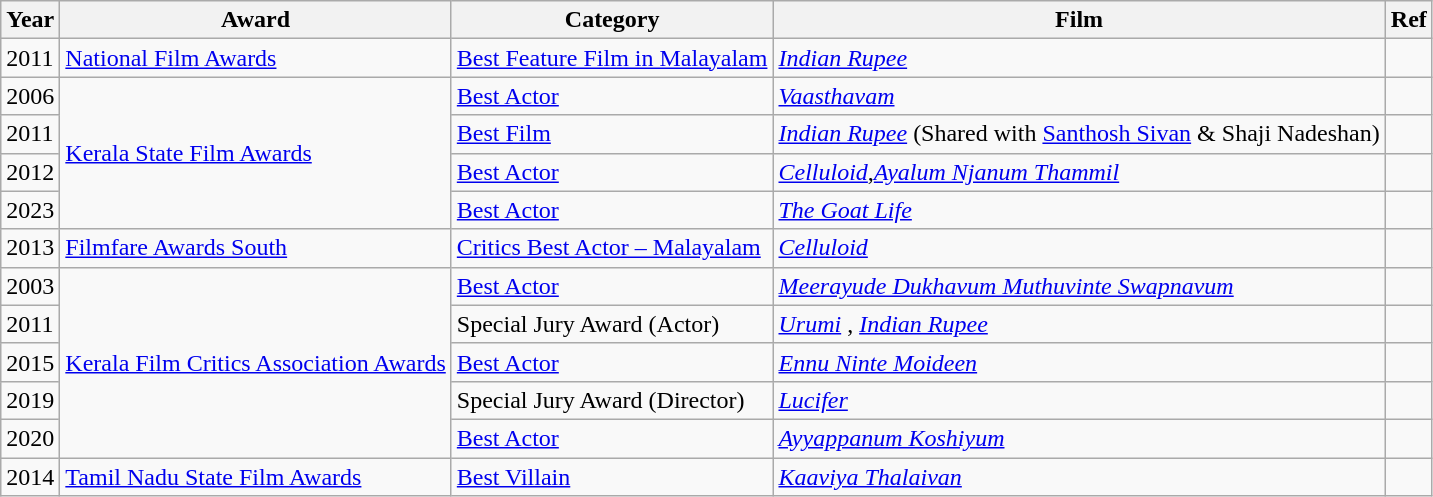<table class="wikitable">
<tr>
<th>Year</th>
<th>Award</th>
<th>Category</th>
<th>Film</th>
<th>Ref</th>
</tr>
<tr>
<td>2011</td>
<td><a href='#'>National Film Awards</a></td>
<td><a href='#'>Best Feature Film in Malayalam</a></td>
<td><em><a href='#'>Indian Rupee</a></em></td>
<td></td>
</tr>
<tr>
<td>2006</td>
<td rowspan="4"><a href='#'>Kerala State Film Awards</a></td>
<td><a href='#'>Best Actor</a></td>
<td><em><a href='#'>Vaasthavam</a></em></td>
<td></td>
</tr>
<tr>
<td>2011</td>
<td><a href='#'>Best Film</a></td>
<td><em><a href='#'>Indian Rupee</a></em> (Shared with <a href='#'>Santhosh Sivan</a> & Shaji Nadeshan)</td>
<td></td>
</tr>
<tr>
<td>2012</td>
<td><a href='#'>Best Actor</a></td>
<td><em><a href='#'>Celluloid</a></em>,<em><a href='#'>Ayalum Njanum Thammil</a></em></td>
<td></td>
</tr>
<tr>
<td>2023</td>
<td><a href='#'>Best Actor</a></td>
<td><em><a href='#'>The Goat Life</a></em></td>
<td></td>
</tr>
<tr>
<td>2013</td>
<td><a href='#'>Filmfare Awards South</a></td>
<td><a href='#'>Critics Best Actor – Malayalam</a></td>
<td><em><a href='#'>Celluloid</a></em></td>
<td></td>
</tr>
<tr>
<td>2003</td>
<td rowspan="5"><a href='#'>Kerala Film Critics Association Awards</a></td>
<td><a href='#'>Best Actor</a></td>
<td><em><a href='#'>Meerayude Dukhavum Muthuvinte Swapnavum</a></em></td>
<td></td>
</tr>
<tr>
<td>2011</td>
<td>Special Jury Award (Actor)</td>
<td><em><a href='#'>Urumi</a></em> , <em><a href='#'>Indian Rupee</a></em></td>
<td></td>
</tr>
<tr>
<td>2015</td>
<td><a href='#'>Best Actor</a></td>
<td><em><a href='#'>Ennu Ninte Moideen</a></em></td>
<td></td>
</tr>
<tr>
<td>2019</td>
<td>Special Jury Award (Director)</td>
<td><em><a href='#'>Lucifer</a></em></td>
<td></td>
</tr>
<tr>
<td>2020</td>
<td><a href='#'>Best Actor</a></td>
<td><em><a href='#'>Ayyappanum Koshiyum</a></em></td>
<td></td>
</tr>
<tr>
<td>2014</td>
<td><a href='#'>Tamil Nadu State Film Awards</a></td>
<td><a href='#'>Best Villain</a></td>
<td><em><a href='#'>Kaaviya Thalaivan</a></em></td>
<td></td>
</tr>
</table>
